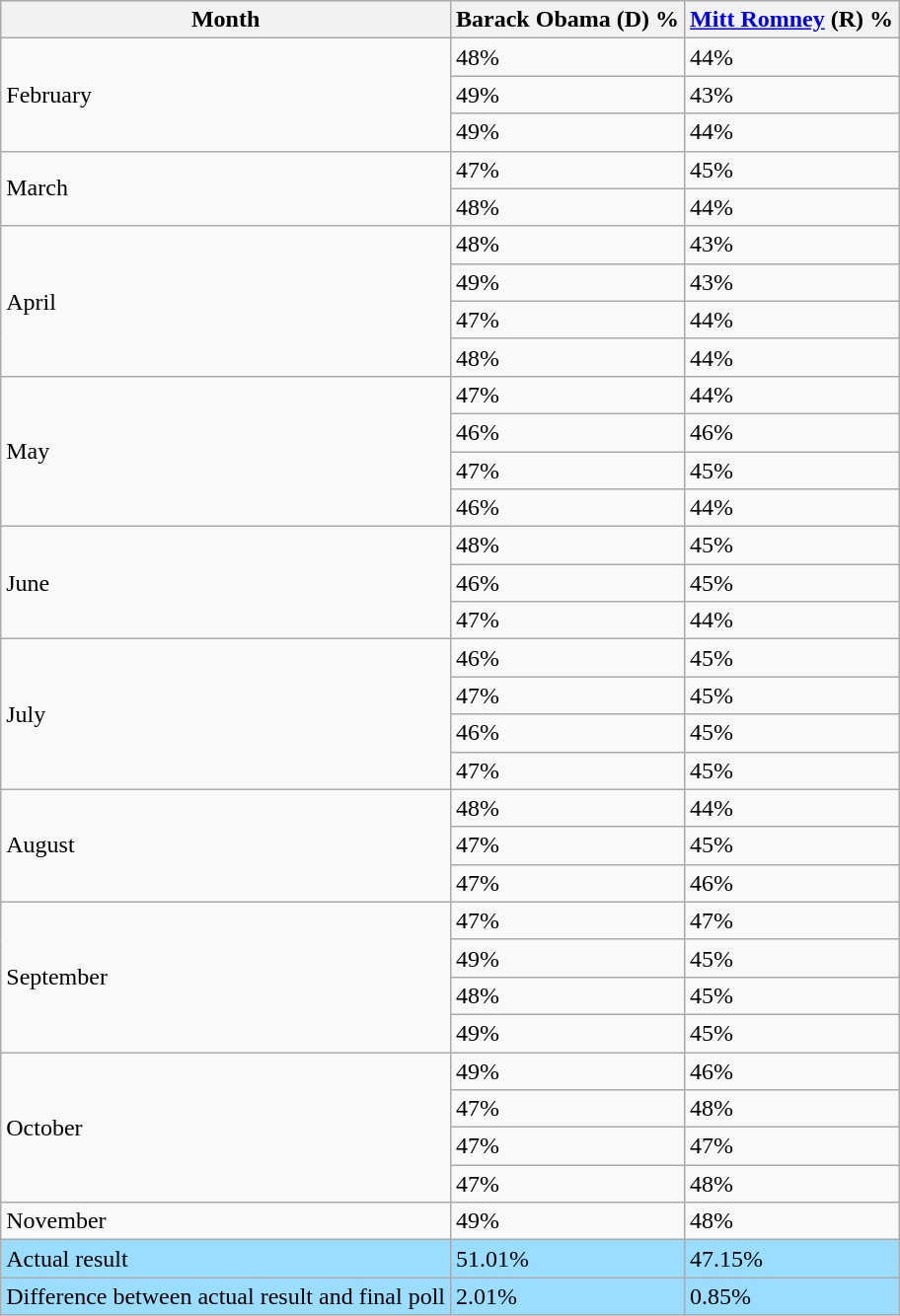<table class="wikitable">
<tr>
<th>Month</th>
<th>Barack Obama (D) %</th>
<th><a href='#'>Mitt Romney</a> (R) %</th>
</tr>
<tr>
<td rowspan="3">February</td>
<td>48%</td>
<td>44%</td>
</tr>
<tr>
<td>49%</td>
<td>43%</td>
</tr>
<tr>
<td>49%</td>
<td>44%</td>
</tr>
<tr>
<td rowspan="2">March</td>
<td>47%</td>
<td>45%</td>
</tr>
<tr>
<td>48%</td>
<td>44%</td>
</tr>
<tr>
<td rowspan="4">April</td>
<td>48%</td>
<td>43%</td>
</tr>
<tr>
<td>49%</td>
<td>43%</td>
</tr>
<tr>
<td>47%</td>
<td>44%</td>
</tr>
<tr>
<td>48%</td>
<td>44%</td>
</tr>
<tr>
<td rowspan="4">May</td>
<td>47%</td>
<td>44%</td>
</tr>
<tr>
<td>46%</td>
<td>46%</td>
</tr>
<tr>
<td>47%</td>
<td>45%</td>
</tr>
<tr>
<td>46%</td>
<td>44%</td>
</tr>
<tr>
<td rowspan="3">June</td>
<td>48%</td>
<td>45%</td>
</tr>
<tr>
<td>46%</td>
<td>45%</td>
</tr>
<tr>
<td>47%</td>
<td>44%</td>
</tr>
<tr>
<td rowspan="4">July</td>
<td>46%</td>
<td>45%</td>
</tr>
<tr>
<td>47%</td>
<td>45%</td>
</tr>
<tr>
<td>46%</td>
<td>45%</td>
</tr>
<tr>
<td>47%</td>
<td>45%</td>
</tr>
<tr>
<td rowspan="3">August</td>
<td>48%</td>
<td>44%</td>
</tr>
<tr>
<td>47%</td>
<td>45%</td>
</tr>
<tr>
<td>47%</td>
<td>46%</td>
</tr>
<tr>
<td rowspan="4">September</td>
<td>47%</td>
<td>47%</td>
</tr>
<tr>
<td>49%</td>
<td>45%</td>
</tr>
<tr>
<td>48%</td>
<td>45%</td>
</tr>
<tr>
<td>49%</td>
<td>45%</td>
</tr>
<tr>
<td rowspan="4">October</td>
<td>49%</td>
<td>46%</td>
</tr>
<tr>
<td>47%</td>
<td>48%</td>
</tr>
<tr>
<td>47%</td>
<td>47%</td>
</tr>
<tr>
<td>47%</td>
<td>48%</td>
</tr>
<tr>
<td>November</td>
<td>49%</td>
<td>48%</td>
</tr>
<tr style="background:#9bddff;">
<td>Actual result</td>
<td>51.01%</td>
<td>47.15%</td>
</tr>
<tr style="background:#9bddff;">
<td>Difference between actual result and final poll</td>
<td>2.01%</td>
<td>0.85%</td>
</tr>
</table>
